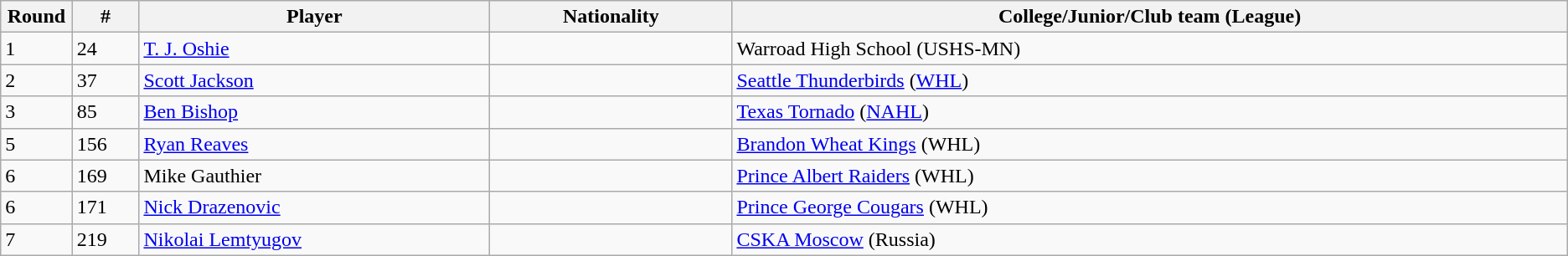<table class="wikitable">
<tr align="center">
<th bgcolor="#DDDDFF" width="4.0%">Round</th>
<th bgcolor="#DDDDFF" width="4.0%">#</th>
<th bgcolor="#DDDDFF" width="21.0%">Player</th>
<th bgcolor="#DDDDFF" width="14.5%">Nationality</th>
<th bgcolor="#DDDDFF" width="50.0%">College/Junior/Club team (League)</th>
</tr>
<tr>
<td>1</td>
<td>24</td>
<td><a href='#'>T. J. Oshie</a></td>
<td></td>
<td>Warroad High School (USHS-MN)</td>
</tr>
<tr>
<td>2</td>
<td>37</td>
<td><a href='#'>Scott Jackson</a></td>
<td></td>
<td><a href='#'>Seattle Thunderbirds</a> (<a href='#'>WHL</a>)</td>
</tr>
<tr>
<td>3</td>
<td>85</td>
<td><a href='#'>Ben Bishop</a></td>
<td></td>
<td><a href='#'>Texas Tornado</a> (<a href='#'>NAHL</a>)</td>
</tr>
<tr>
<td>5</td>
<td>156</td>
<td><a href='#'>Ryan Reaves</a></td>
<td></td>
<td><a href='#'>Brandon Wheat Kings</a> (WHL)</td>
</tr>
<tr>
<td>6</td>
<td>169</td>
<td>Mike Gauthier</td>
<td></td>
<td><a href='#'>Prince Albert Raiders</a> (WHL)</td>
</tr>
<tr>
<td>6</td>
<td>171</td>
<td><a href='#'>Nick Drazenovic</a></td>
<td></td>
<td><a href='#'>Prince George Cougars</a> (WHL)</td>
</tr>
<tr>
<td>7</td>
<td>219</td>
<td><a href='#'>Nikolai Lemtyugov</a></td>
<td></td>
<td><a href='#'>CSKA Moscow</a> (Russia)</td>
</tr>
</table>
